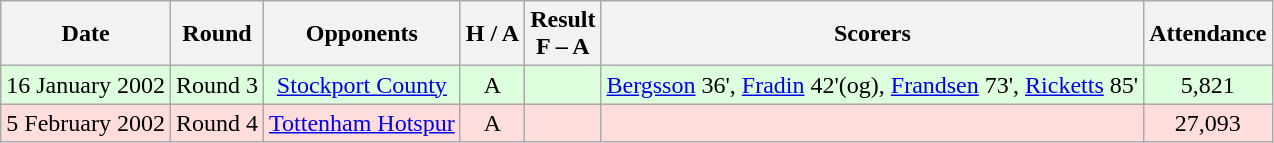<table class="wikitable" style="text-align:center">
<tr>
<th>Date</th>
<th>Round</th>
<th>Opponents</th>
<th>H / A</th>
<th>Result<br>F – A</th>
<th>Scorers</th>
<th>Attendance</th>
</tr>
<tr bgcolor="#ddffdd">
<td>16 January 2002</td>
<td>Round 3</td>
<td><a href='#'>Stockport County</a></td>
<td>A</td>
<td></td>
<td><a href='#'>Bergsson</a> 36', <a href='#'>Fradin</a> 42'(og), <a href='#'>Frandsen</a> 73', <a href='#'>Ricketts</a> 85'</td>
<td>5,821</td>
</tr>
<tr bgcolor="#ffdddd">
<td>5 February 2002</td>
<td>Round 4</td>
<td><a href='#'>Tottenham Hotspur</a></td>
<td>A</td>
<td></td>
<td></td>
<td>27,093</td>
</tr>
</table>
